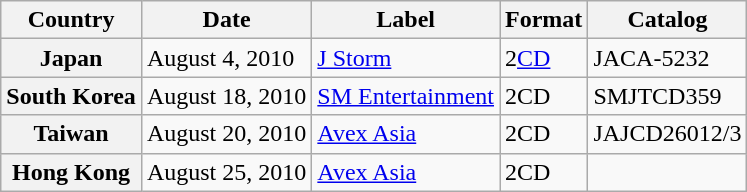<table class="wikitable plainrowheaders">
<tr>
<th>Country</th>
<th>Date</th>
<th>Label</th>
<th>Format</th>
<th>Catalog</th>
</tr>
<tr>
<th scope="row">Japan</th>
<td>August 4, 2010</td>
<td><a href='#'>J Storm</a></td>
<td>2<a href='#'>CD</a></td>
<td>JACA-5232</td>
</tr>
<tr>
<th scope="row">South Korea</th>
<td>August 18, 2010</td>
<td><a href='#'>SM Entertainment</a></td>
<td>2CD</td>
<td>SMJTCD359</td>
</tr>
<tr>
<th scope="row">Taiwan</th>
<td>August 20, 2010</td>
<td><a href='#'>Avex Asia</a></td>
<td>2CD</td>
<td>JAJCD26012/3</td>
</tr>
<tr>
<th scope="row">Hong Kong</th>
<td>August 25, 2010</td>
<td><a href='#'>Avex Asia</a></td>
<td>2CD</td>
</tr>
</table>
